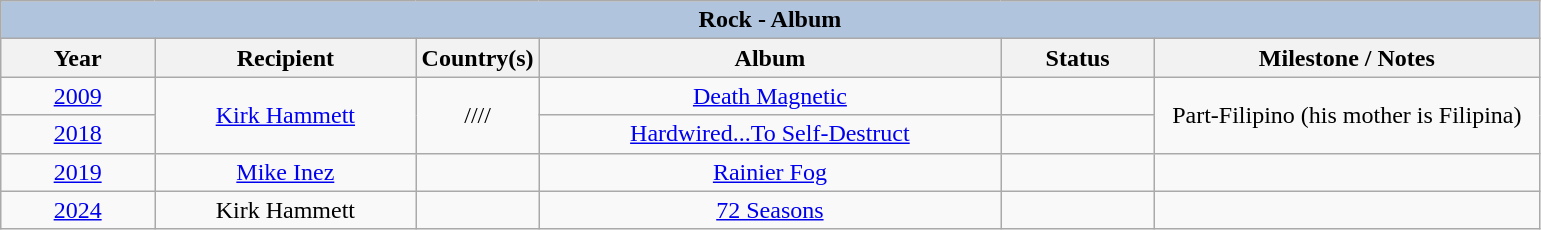<table class="wikitable" style="text-align: center">
<tr>
<th colspan="6" style="background:#B0C4DE;">Rock - Album</th>
</tr>
<tr>
<th width="10%">Year</th>
<th width="17%">Recipient</th>
<th width="8%">Country(s)</th>
<th width="30%">Album</th>
<th width="10%">Status</th>
<th width="25%">Milestone / Notes</th>
</tr>
<tr>
<td><a href='#'>2009</a><br></td>
<td rowspan="2"><a href='#'>Kirk Hammett</a></td>
<td rowspan="2">////</td>
<td><a href='#'>Death Magnetic</a></td>
<td></td>
<td rowspan="2">Part-Filipino (his mother is Filipina)</td>
</tr>
<tr>
<td><a href='#'>2018</a><br></td>
<td><a href='#'>Hardwired...To Self-Destruct</a></td>
<td></td>
</tr>
<tr>
<td><a href='#'>2019</a><br></td>
<td><a href='#'>Mike Inez</a></td>
<td></td>
<td><a href='#'>Rainier Fog</a></td>
<td></td>
<td></td>
</tr>
<tr>
<td><a href='#'>2024</a><br></td>
<td>Kirk Hammett</td>
<td></td>
<td><a href='#'>72 Seasons</a></td>
<td></td>
<td></td>
</tr>
</table>
